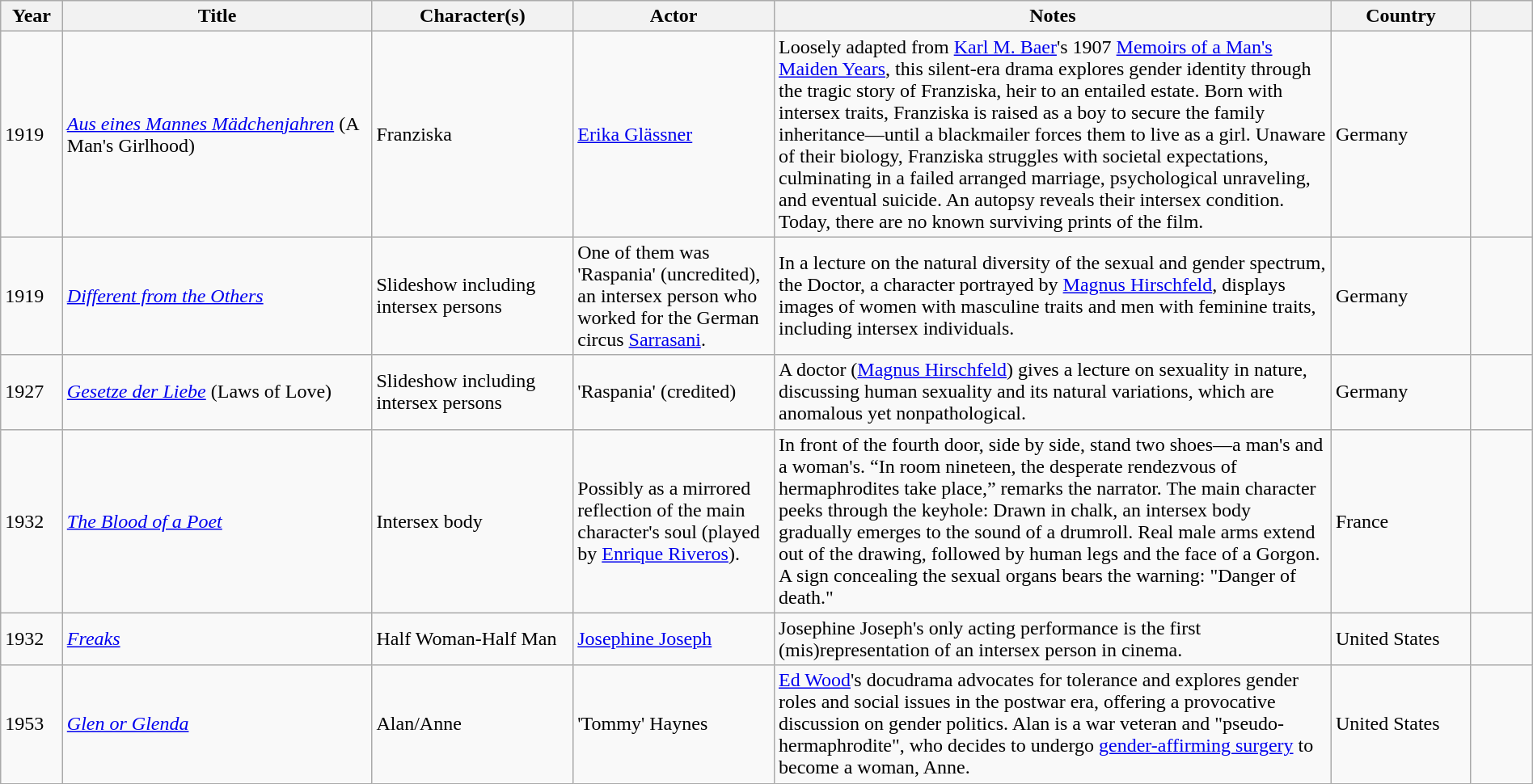<table class="wikitable sortable" style="width: 100%">
<tr>
<th style="width:4%;">Year</th>
<th style="width:20%;">Title</th>
<th style="width:13%;">Character(s)</th>
<th style="width:13%;">Actor</th>
<th style="width:36%;">Notes</th>
<th style="width:9%;">Country</th>
<th style="width:4%;" class="unsortable"></th>
</tr>
<tr>
<td>1919</td>
<td><em><a href='#'>Aus eines Mannes Mädchenjahren</a></em> (A Man's Girlhood)</td>
<td>Franziska</td>
<td><a href='#'>Erika Glässner</a></td>
<td>Loosely adapted from <a href='#'>Karl M. Baer</a>'s 1907 <a href='#'>Memoirs of a Man's Maiden Years</a>, this silent-era drama explores gender identity through the tragic story of Franziska, heir to an entailed estate. Born with intersex traits, Franziska is raised as a boy to secure the family inheritance—until a blackmailer forces them to live as a girl. Unaware of their biology, Franziska struggles with societal expectations, culminating in a failed arranged marriage, psychological unraveling, and eventual suicide. An autopsy reveals their intersex condition.<br>Today, there are no known surviving prints of the film.</td>
<td>Germany</td>
<td></td>
</tr>
<tr>
<td>1919</td>
<td><em><a href='#'>Different from the Others</a></em></td>
<td>Slideshow including intersex persons</td>
<td>One of them was 'Raspania' (uncredited), an intersex person who worked for the German circus <a href='#'>Sarrasani</a>.</td>
<td>In a lecture on the natural diversity of the sexual and gender spectrum, the Doctor, a character portrayed by <a href='#'>Magnus Hirschfeld</a>, displays images of women with masculine traits and men with feminine traits, including intersex individuals.</td>
<td>Germany</td>
<td></td>
</tr>
<tr>
<td>1927</td>
<td><em><a href='#'>Gesetze der Liebe</a></em> (Laws of Love)</td>
<td>Slideshow including intersex persons</td>
<td>'Raspania' (credited)</td>
<td>A doctor (<a href='#'>Magnus Hirschfeld</a>) gives a lecture on sexuality in nature, discussing human sexuality and its natural variations, which are anomalous yet nonpathological.</td>
<td>Germany</td>
<td></td>
</tr>
<tr>
<td>1932</td>
<td><em><a href='#'>The Blood of a Poet</a></em></td>
<td>Intersex body</td>
<td>Possibly as a mirrored reflection of the main character's soul (played by <a href='#'>Enrique Riveros</a>).</td>
<td>In front of the fourth door, side by side, stand two shoes—a man's and a woman's. “In room nineteen, the desperate rendezvous of hermaphrodites take place,” remarks the narrator. The main character peeks through the keyhole: Drawn in chalk, an intersex body gradually emerges to the sound of a drumroll. Real male arms extend out of the drawing, followed by human legs and the face of a Gorgon. A sign concealing the sexual organs bears the warning: "Danger of death."</td>
<td>France</td>
<td></td>
</tr>
<tr>
<td>1932</td>
<td><em><a href='#'>Freaks</a></em></td>
<td>Half Woman-Half Man</td>
<td><a href='#'>Josephine Joseph</a></td>
<td>Josephine Joseph's only acting performance is the first (mis)representation of an intersex person in cinema.</td>
<td>United States</td>
<td></td>
</tr>
<tr>
<td>1953</td>
<td><em><a href='#'>Glen or Glenda</a></em></td>
<td>Alan/Anne</td>
<td>'Tommy' Haynes</td>
<td><a href='#'>Ed Wood</a>'s docudrama advocates for tolerance and explores gender roles and social issues in the postwar era, offering a provocative discussion on gender politics. Alan is a war veteran and "pseudo-hermaphrodite", who decides to undergo <a href='#'>gender-affirming surgery</a> to become a woman, Anne.</td>
<td>United States</td>
<td></td>
</tr>
</table>
